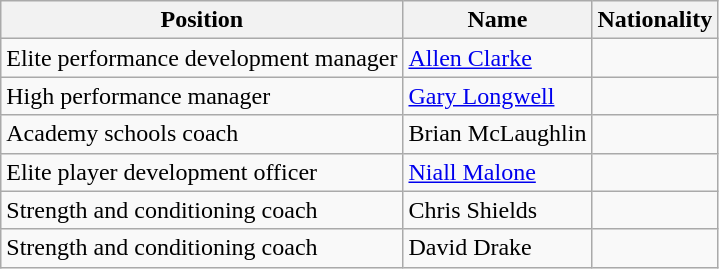<table class="wikitable">
<tr>
<th>Position</th>
<th>Name</th>
<th>Nationality</th>
</tr>
<tr>
<td>Elite performance development manager</td>
<td><a href='#'>Allen Clarke</a></td>
<td></td>
</tr>
<tr>
<td>High performance manager</td>
<td><a href='#'>Gary Longwell</a></td>
<td></td>
</tr>
<tr>
<td>Academy schools coach</td>
<td>Brian McLaughlin</td>
<td></td>
</tr>
<tr>
<td>Elite player development officer</td>
<td><a href='#'>Niall Malone</a></td>
<td></td>
</tr>
<tr>
<td>Strength and conditioning coach</td>
<td>Chris Shields</td>
<td></td>
</tr>
<tr>
<td>Strength and conditioning coach</td>
<td>David Drake</td>
<td></td>
</tr>
</table>
